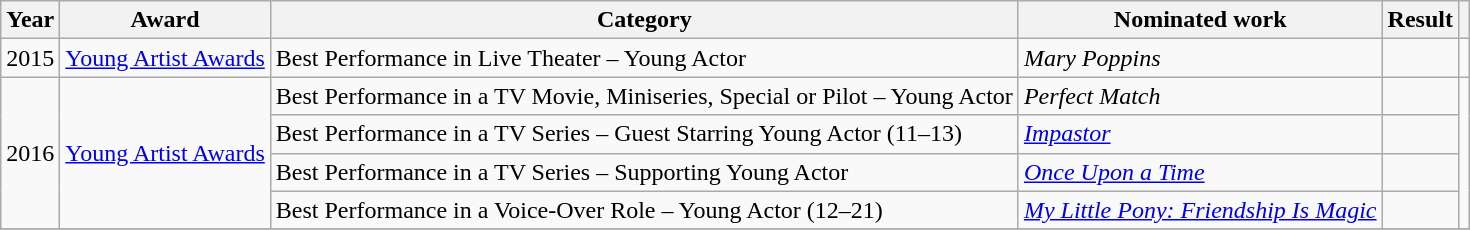<table class="wikitable sortable plainrowheaders">
<tr>
<th>Year</th>
<th>Award</th>
<th>Category</th>
<th>Nominated work</th>
<th>Result</th>
<th class="unsortable"></th>
</tr>
<tr>
<td>2015</td>
<td><a href='#'>Young Artist Awards</a></td>
<td>Best Performance in Live Theater – Young Actor</td>
<td><em>Mary Poppins</em></td>
<td></td>
<td style="text-align: center;"></td>
</tr>
<tr>
<td rowspan="4">2016</td>
<td rowspan="4"><a href='#'>Young Artist Awards</a></td>
<td>Best Performance in a TV Movie, Miniseries, Special or Pilot – Young Actor</td>
<td><em>Perfect Match</em></td>
<td></td>
<td rowspan="4" style="text-align: center;"></td>
</tr>
<tr>
<td>Best Performance in a TV Series – Guest Starring Young Actor (11–13)</td>
<td><em><a href='#'>Impastor</a></em></td>
<td></td>
</tr>
<tr>
<td>Best Performance in a TV Series – Supporting Young Actor</td>
<td><em><a href='#'>Once Upon a Time</a></em></td>
<td></td>
</tr>
<tr>
<td>Best Performance in a Voice-Over Role – Young Actor (12–21)</td>
<td><em><a href='#'>My Little Pony: Friendship Is Magic</a></em></td>
<td></td>
</tr>
<tr>
</tr>
</table>
